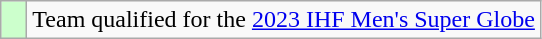<table class="wikitable" style="text-align: center;">
<tr>
<td width=10px bgcolor=#ccffcc></td>
<td>Team qualified for the <a href='#'>2023 IHF Men's Super Globe</a></td>
</tr>
</table>
